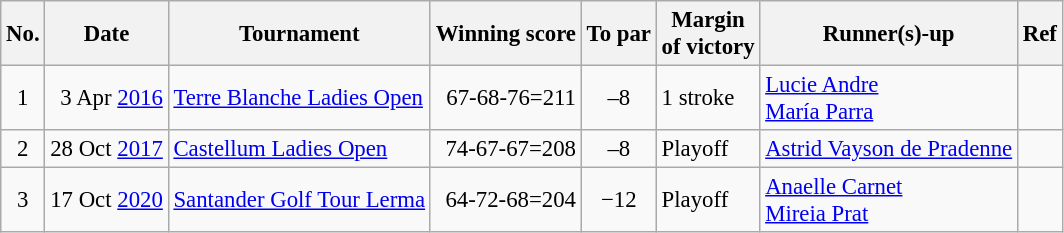<table class="wikitable" style="font-size:95%;">
<tr>
<th>No.</th>
<th>Date</th>
<th>Tournament</th>
<th>Winning score</th>
<th>To par</th>
<th>Margin<br>of victory</th>
<th>Runner(s)-up</th>
<th>Ref</th>
</tr>
<tr>
<td align=center>1</td>
<td align=right>3 Apr <a href='#'>2016</a></td>
<td><a href='#'>Terre Blanche Ladies Open</a></td>
<td align=right>67-68-76=211</td>
<td align=center>–8</td>
<td>1 stroke</td>
<td> <a href='#'>Lucie Andre</a><br> <a href='#'>María Parra</a></td>
<td></td>
</tr>
<tr>
<td align=center>2</td>
<td align=right>28 Oct <a href='#'>2017</a></td>
<td><a href='#'>Castellum Ladies Open</a></td>
<td align=right>74-67-67=208</td>
<td align=center>–8</td>
<td>Playoff</td>
<td> <a href='#'>Astrid Vayson de Pradenne</a></td>
<td></td>
</tr>
<tr>
<td align=center>3</td>
<td align=right>17 Oct <a href='#'>2020</a></td>
<td><a href='#'>Santander Golf Tour Lerma</a></td>
<td align=right>64-72-68=204</td>
<td align=center>−12</td>
<td>Playoff</td>
<td> <a href='#'>Anaelle Carnet</a><br> <a href='#'>Mireia Prat</a></td>
<td></td>
</tr>
</table>
